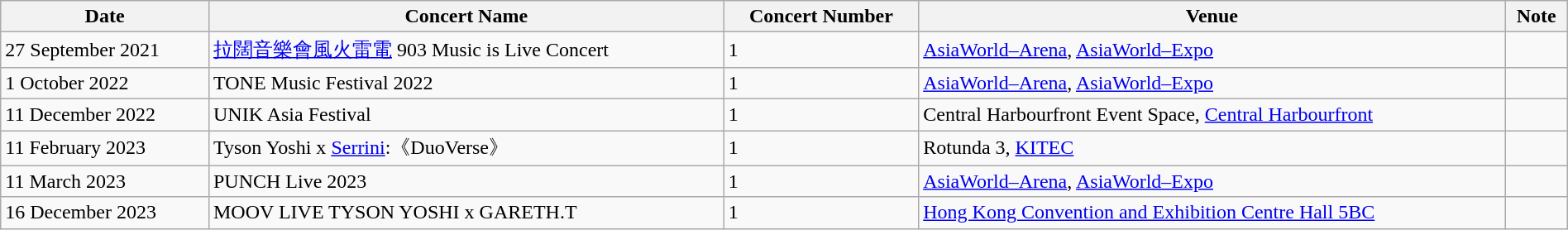<table class="wikitable" width="100%">
<tr>
<th><strong>Date</strong></th>
<th><strong>Concert Name</strong></th>
<th><strong>Concert Number</strong></th>
<th><strong>Venue</strong></th>
<th><strong>Note</strong></th>
</tr>
<tr>
<td>27 September 2021</td>
<td><a href='#'>拉闊音樂會風火雷電</a> 903 Music is Live Concert</td>
<td>1</td>
<td><a href='#'>AsiaWorld–Arena</a>, <a href='#'>AsiaWorld–Expo</a></td>
<td></td>
</tr>
<tr>
<td>1 October 2022</td>
<td>TONE Music Festival 2022</td>
<td>1</td>
<td><a href='#'>AsiaWorld–Arena</a>, <a href='#'>AsiaWorld–Expo</a></td>
<td></td>
</tr>
<tr>
<td>11 December 2022</td>
<td>UNIK Asia Festival</td>
<td>1</td>
<td>Central Harbourfront Event Space, <a href='#'>Central Harbourfront</a></td>
<td></td>
</tr>
<tr>
<td>11 February 2023</td>
<td>Tyson Yoshi x <a href='#'>Serrini</a>:《DuoVerse》</td>
<td>1</td>
<td>Rotunda 3, <a href='#'>KITEC</a></td>
<td></td>
</tr>
<tr>
<td>11 March 2023</td>
<td>PUNCH Live 2023</td>
<td>1</td>
<td><a href='#'>AsiaWorld–Arena</a>, <a href='#'>AsiaWorld–Expo</a></td>
<td></td>
</tr>
<tr>
<td>16 December 2023</td>
<td>MOOV LIVE TYSON YOSHI x GARETH.T</td>
<td>1</td>
<td><a href='#'>Hong Kong Convention and Exhibition Centre Hall 5BC</a></td>
<td></td>
</tr>
</table>
